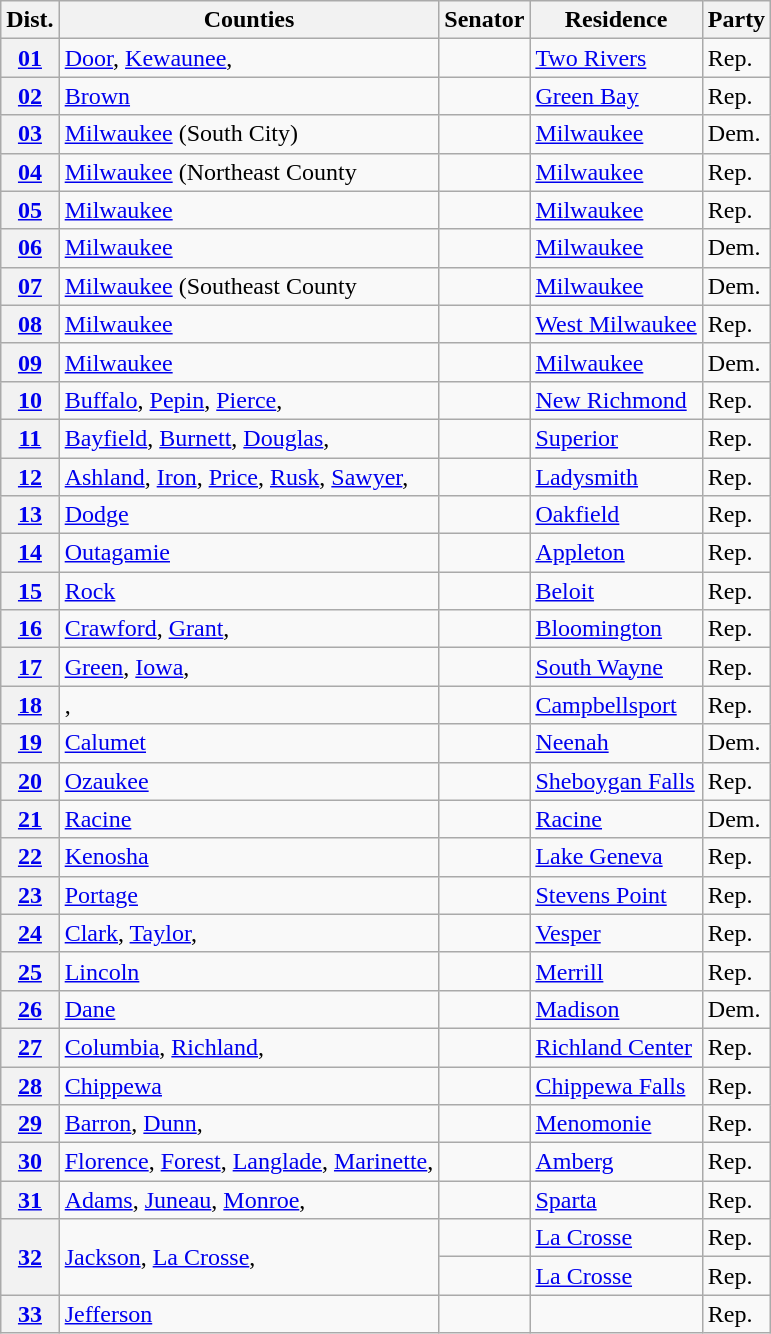<table class="wikitable sortable">
<tr>
<th>Dist.</th>
<th>Counties</th>
<th>Senator</th>
<th>Residence</th>
<th>Party</th>
</tr>
<tr>
<th><a href='#'>01</a></th>
<td><a href='#'>Door</a>, <a href='#'>Kewaunee</a>, </td>
<td></td>
<td><a href='#'>Two Rivers</a></td>
<td>Rep.</td>
</tr>
<tr>
<th><a href='#'>02</a></th>
<td><a href='#'>Brown</a> </td>
<td></td>
<td><a href='#'>Green Bay</a></td>
<td>Rep.</td>
</tr>
<tr>
<th><a href='#'>03</a></th>
<td><a href='#'>Milwaukee</a> (South City)</td>
<td></td>
<td><a href='#'>Milwaukee</a></td>
<td>Dem.</td>
</tr>
<tr>
<th><a href='#'>04</a></th>
<td><a href='#'>Milwaukee</a> (Northeast County </td>
<td></td>
<td><a href='#'>Milwaukee</a></td>
<td>Rep.</td>
</tr>
<tr>
<th><a href='#'>05</a></th>
<td><a href='#'>Milwaukee</a> </td>
<td></td>
<td><a href='#'>Milwaukee</a></td>
<td>Rep.</td>
</tr>
<tr>
<th><a href='#'>06</a></th>
<td><a href='#'>Milwaukee</a> </td>
<td></td>
<td><a href='#'>Milwaukee</a></td>
<td>Dem.</td>
</tr>
<tr>
<th><a href='#'>07</a></th>
<td><a href='#'>Milwaukee</a> (Southeast County </td>
<td></td>
<td><a href='#'>Milwaukee</a></td>
<td>Dem.</td>
</tr>
<tr>
<th><a href='#'>08</a></th>
<td><a href='#'>Milwaukee</a> </td>
<td></td>
<td><a href='#'>West Milwaukee</a></td>
<td>Rep.</td>
</tr>
<tr>
<th><a href='#'>09</a></th>
<td><a href='#'>Milwaukee</a> </td>
<td></td>
<td><a href='#'>Milwaukee</a></td>
<td>Dem.</td>
</tr>
<tr>
<th><a href='#'>10</a></th>
<td><a href='#'>Buffalo</a>, <a href='#'>Pepin</a>, <a href='#'>Pierce</a>, </td>
<td></td>
<td><a href='#'>New Richmond</a></td>
<td>Rep.</td>
</tr>
<tr>
<th><a href='#'>11</a></th>
<td><a href='#'>Bayfield</a>, <a href='#'>Burnett</a>, <a href='#'>Douglas</a>, </td>
<td></td>
<td><a href='#'>Superior</a></td>
<td>Rep.</td>
</tr>
<tr>
<th><a href='#'>12</a></th>
<td><a href='#'>Ashland</a>, <a href='#'>Iron</a>, <a href='#'>Price</a>, <a href='#'>Rusk</a>, <a href='#'>Sawyer</a>, </td>
<td></td>
<td><a href='#'>Ladysmith</a></td>
<td>Rep.</td>
</tr>
<tr>
<th><a href='#'>13</a></th>
<td><a href='#'>Dodge</a> </td>
<td></td>
<td><a href='#'>Oakfield</a></td>
<td>Rep.</td>
</tr>
<tr>
<th><a href='#'>14</a></th>
<td><a href='#'>Outagamie</a> </td>
<td> </td>
<td><a href='#'>Appleton</a></td>
<td>Rep.</td>
</tr>
<tr>
<th><a href='#'>15</a></th>
<td><a href='#'>Rock</a></td>
<td> </td>
<td><a href='#'>Beloit</a></td>
<td>Rep.</td>
</tr>
<tr>
<th><a href='#'>16</a></th>
<td><a href='#'>Crawford</a>, <a href='#'>Grant</a>, </td>
<td></td>
<td><a href='#'>Bloomington</a></td>
<td>Rep.</td>
</tr>
<tr>
<th><a href='#'>17</a></th>
<td><a href='#'>Green</a>, <a href='#'>Iowa</a>, </td>
<td></td>
<td><a href='#'>South Wayne</a></td>
<td>Rep.</td>
</tr>
<tr>
<th><a href='#'>18</a></th>
<td>,  </td>
<td></td>
<td><a href='#'>Campbellsport</a></td>
<td>Rep.</td>
</tr>
<tr>
<th><a href='#'>19</a></th>
<td><a href='#'>Calumet</a> </td>
<td></td>
<td><a href='#'>Neenah</a></td>
<td>Dem.</td>
</tr>
<tr>
<th><a href='#'>20</a></th>
<td><a href='#'>Ozaukee</a> </td>
<td></td>
<td><a href='#'>Sheboygan Falls</a></td>
<td>Rep.</td>
</tr>
<tr>
<th><a href='#'>21</a></th>
<td><a href='#'>Racine</a></td>
<td></td>
<td><a href='#'>Racine</a></td>
<td>Dem.</td>
</tr>
<tr>
<th><a href='#'>22</a></th>
<td><a href='#'>Kenosha</a> </td>
<td></td>
<td><a href='#'>Lake Geneva</a></td>
<td>Rep.</td>
</tr>
<tr>
<th><a href='#'>23</a></th>
<td><a href='#'>Portage</a> </td>
<td></td>
<td><a href='#'>Stevens Point</a></td>
<td>Rep.</td>
</tr>
<tr>
<th><a href='#'>24</a></th>
<td><a href='#'>Clark</a>, <a href='#'>Taylor</a>, </td>
<td></td>
<td><a href='#'>Vesper</a></td>
<td>Rep.</td>
</tr>
<tr>
<th><a href='#'>25</a></th>
<td><a href='#'>Lincoln</a> </td>
<td></td>
<td><a href='#'>Merrill</a></td>
<td>Rep.</td>
</tr>
<tr>
<th><a href='#'>26</a></th>
<td><a href='#'>Dane</a></td>
<td></td>
<td><a href='#'>Madison</a></td>
<td>Dem.</td>
</tr>
<tr>
<th><a href='#'>27</a></th>
<td><a href='#'>Columbia</a>, <a href='#'>Richland</a>, </td>
<td></td>
<td><a href='#'>Richland Center</a></td>
<td>Rep.</td>
</tr>
<tr>
<th><a href='#'>28</a></th>
<td><a href='#'>Chippewa</a> </td>
<td></td>
<td><a href='#'>Chippewa Falls</a></td>
<td>Rep.</td>
</tr>
<tr>
<th><a href='#'>29</a></th>
<td><a href='#'>Barron</a>, <a href='#'>Dunn</a>, </td>
<td></td>
<td><a href='#'>Menomonie</a></td>
<td>Rep.</td>
</tr>
<tr>
<th><a href='#'>30</a></th>
<td><a href='#'>Florence</a>, <a href='#'>Forest</a>, <a href='#'>Langlade</a>, <a href='#'>Marinette</a>, </td>
<td></td>
<td><a href='#'>Amberg</a></td>
<td>Rep.</td>
</tr>
<tr>
<th><a href='#'>31</a></th>
<td><a href='#'>Adams</a>, <a href='#'>Juneau</a>, <a href='#'>Monroe</a>, </td>
<td></td>
<td><a href='#'>Sparta</a></td>
<td>Rep.</td>
</tr>
<tr>
<th rowspan="2"><a href='#'>32</a></th>
<td rowspan="2"><a href='#'>Jackson</a>, <a href='#'>La Crosse</a>, </td>
<td> </td>
<td><a href='#'>La Crosse</a></td>
<td>Rep.</td>
</tr>
<tr>
<td> </td>
<td><a href='#'>La Crosse</a></td>
<td>Rep.</td>
</tr>
<tr>
<th><a href='#'>33</a></th>
<td><a href='#'>Jefferson</a> </td>
<td></td>
<td></td>
<td>Rep.</td>
</tr>
</table>
